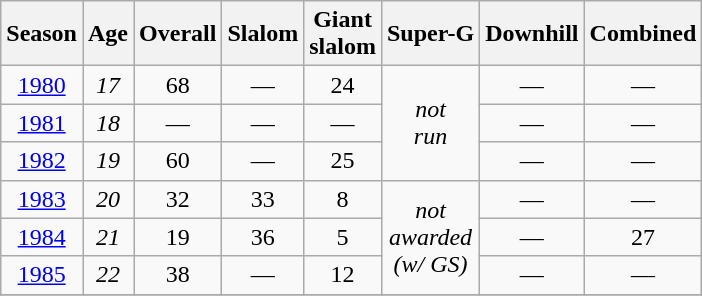<table class=wikitable style="text-align:center">
<tr>
<th>Season</th>
<th>Age</th>
<th>Overall</th>
<th>Slalom</th>
<th>Giant<br>slalom</th>
<th>Super-G</th>
<th>Downhill</th>
<th>Combined</th>
</tr>
<tr>
<td><a href='#'>1980</a></td>
<td><em>17</em></td>
<td>68</td>
<td>—</td>
<td>24</td>
<td rowspan="3"><em>not<br>run</em></td>
<td>—</td>
<td>—</td>
</tr>
<tr>
<td><a href='#'>1981</a></td>
<td><em>18</em></td>
<td>—</td>
<td>—</td>
<td>—</td>
<td>—</td>
<td>—</td>
</tr>
<tr>
<td><a href='#'>1982</a></td>
<td><em>19</em></td>
<td>60</td>
<td>—</td>
<td>25</td>
<td>—</td>
<td>—</td>
</tr>
<tr>
<td><a href='#'>1983</a></td>
<td><em>20</em></td>
<td>32</td>
<td>33</td>
<td>8</td>
<td rowspan="3"><em>not<br>awarded<br>(w/ GS)</em></td>
<td>—</td>
<td>—</td>
</tr>
<tr>
<td><a href='#'>1984</a></td>
<td><em>21</em></td>
<td>19</td>
<td>36</td>
<td>5</td>
<td>—</td>
<td>27</td>
</tr>
<tr>
<td><a href='#'>1985</a></td>
<td><em>22</em></td>
<td>38</td>
<td>—</td>
<td>12</td>
<td>—</td>
<td>—</td>
</tr>
<tr>
</tr>
</table>
